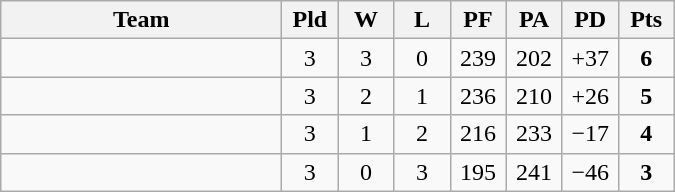<table class=wikitable style="text-align:center">
<tr>
<th width=180>Team</th>
<th width=30>Pld</th>
<th width=30>W</th>
<th width=30>L</th>
<th width=30>PF</th>
<th width=30>PA</th>
<th width=30>PD</th>
<th width=30>Pts</th>
</tr>
<tr align=center>
<td align=left></td>
<td>3</td>
<td>3</td>
<td>0</td>
<td>239</td>
<td>202</td>
<td>+37</td>
<td><strong>6</strong></td>
</tr>
<tr align=center>
<td align=left></td>
<td>3</td>
<td>2</td>
<td>1</td>
<td>236</td>
<td>210</td>
<td>+26</td>
<td><strong>5</strong></td>
</tr>
<tr align=center>
<td align=left></td>
<td>3</td>
<td>1</td>
<td>2</td>
<td>216</td>
<td>233</td>
<td>−17</td>
<td><strong>4</strong></td>
</tr>
<tr align=center>
<td align=left></td>
<td>3</td>
<td>0</td>
<td>3</td>
<td>195</td>
<td>241</td>
<td>−46</td>
<td><strong>3</strong></td>
</tr>
</table>
